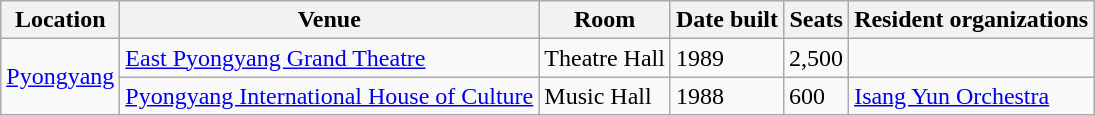<table class="wikitable">
<tr>
<th>Location</th>
<th>Venue</th>
<th>Room</th>
<th>Date built</th>
<th>Seats</th>
<th>Resident organizations</th>
</tr>
<tr>
<td rowspan=9><a href='#'>Pyongyang</a></td>
<td><a href='#'>East Pyongyang Grand Theatre</a></td>
<td>Theatre Hall</td>
<td>1989</td>
<td>2,500</td>
<td></td>
</tr>
<tr>
<td><a href='#'>Pyongyang International House of Culture</a></td>
<td>Music Hall</td>
<td>1988</td>
<td>600</td>
<td><a href='#'>Isang Yun Orchestra</a></td>
</tr>
</table>
